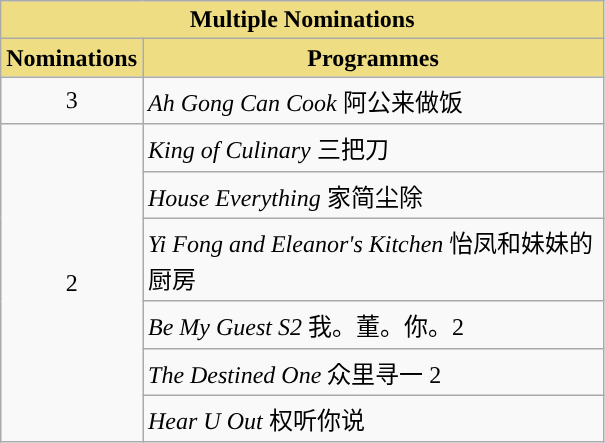<table class="wikitable">
<tr>
<th colspan=2 align=center style="background:#EEDD82">Multiple Nominations</th>
</tr>
<tr>
<th scope="col" style="background-color:#EEDD82 ;width:050px;">Nominations</th>
<th scope="col" style="background-color:#EEDD82 ;width:300px;">Programmes</th>
</tr>
<tr>
<td style="text-align:center">3</td>
<td><em>Ah Gong Can Cook</em> 阿公来做饭</td>
</tr>
<tr>
<td rowspan="6" style="text-align:center">2</td>
<td><em>King of Culinary</em> 三把刀</td>
</tr>
<tr>
<td><em>House Everything</em> 家简尘除</td>
</tr>
<tr>
<td><em>Yi Fong and Eleanor's Kitchen</em> 怡凤和妹妹的厨房</td>
</tr>
<tr>
<td><em>Be My Guest S2</em> 我。董。你。2</td>
</tr>
<tr>
<td><em>The Destined One</em> 众里寻一 2</td>
</tr>
<tr>
<td><em>Hear U Out</em> 权听你说</td>
</tr>
</table>
